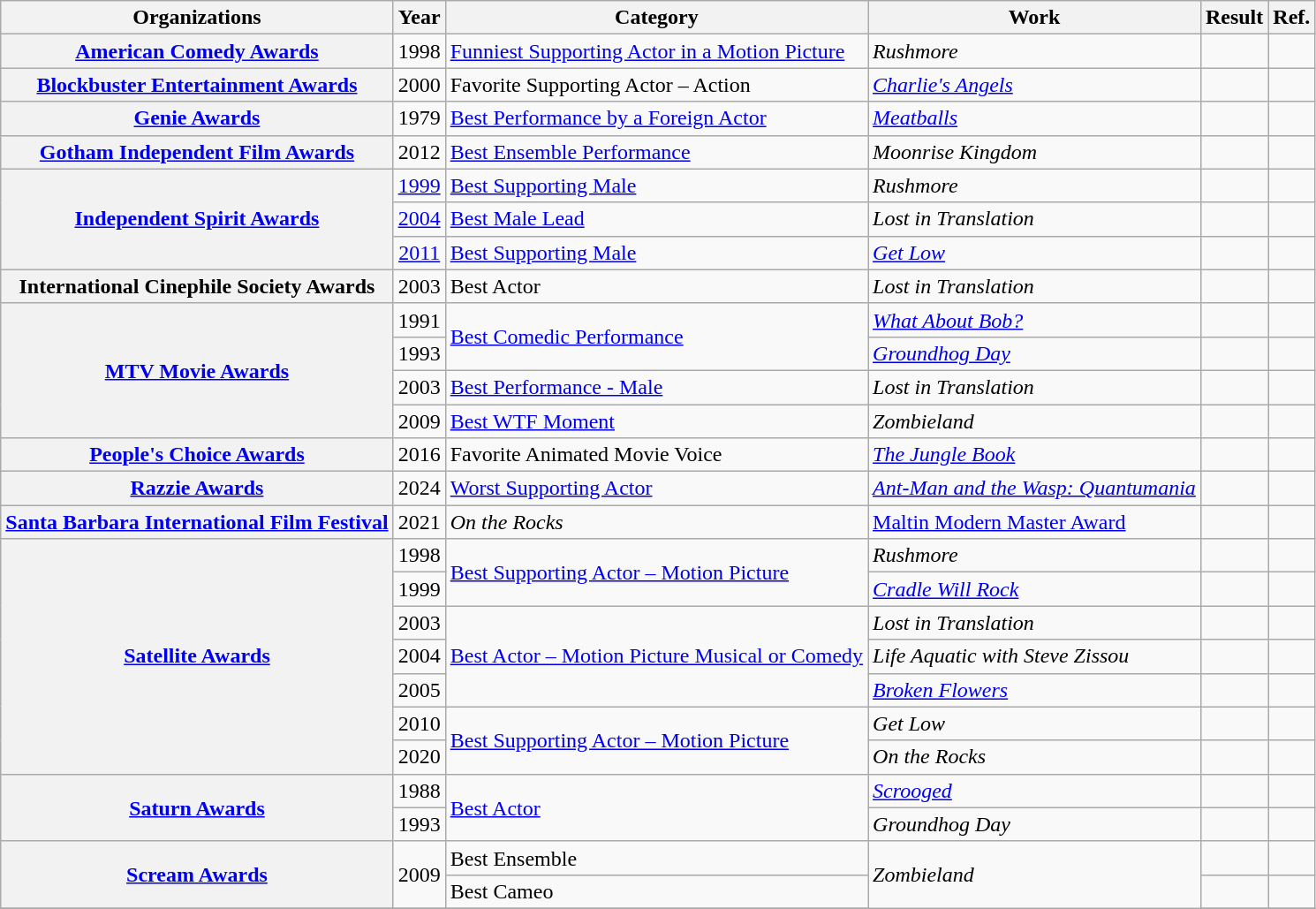<table class="wikitable sortable plainrowheaders">
<tr>
<th>Organizations</th>
<th>Year</th>
<th>Category</th>
<th>Work</th>
<th>Result</th>
<th class="unsortable">Ref.</th>
</tr>
<tr>
<th rowspan="1" scope="row"><a href='#'>American Comedy Awards</a></th>
<td style="text-align:center;">1998</td>
<td><a href='#'>Funniest Supporting Actor in a Motion Picture</a></td>
<td><em>Rushmore</em></td>
<td></td>
<td style="text-align:center;"></td>
</tr>
<tr>
<th rowspan="1" scope="row"><a href='#'>Blockbuster Entertainment Awards</a></th>
<td style="text-align:center;">2000</td>
<td>Favorite Supporting Actor – Action</td>
<td><em><a href='#'>Charlie's Angels</a></em></td>
<td></td>
<td></td>
</tr>
<tr>
<th rowspan="1" scope="row"><a href='#'>Genie Awards</a></th>
<td style="text-align:center;">1979</td>
<td><a href='#'>Best Performance by a Foreign Actor</a></td>
<td><em><a href='#'>Meatballs</a></em></td>
<td></td>
<td></td>
</tr>
<tr>
<th rowspan="1" scope="row"><a href='#'>Gotham Independent Film Awards</a></th>
<td style="text-align:center;">2012</td>
<td><a href='#'>Best Ensemble Performance</a></td>
<td><em>Moonrise Kingdom</em></td>
<td></td>
<td></td>
</tr>
<tr>
<th rowspan="3" scope="row"><a href='#'>Independent Spirit Awards</a></th>
<td style="text-align:center;"><a href='#'>1999</a></td>
<td><a href='#'>Best Supporting Male</a></td>
<td><em>Rushmore</em></td>
<td></td>
<td style="text-align:center;"></td>
</tr>
<tr>
<td style="text-align:center;"><a href='#'>2004</a></td>
<td><a href='#'>Best Male Lead</a></td>
<td><em>Lost in Translation</em></td>
<td></td>
<td style="text-align:center;"></td>
</tr>
<tr>
<td style="text-align:center;"><a href='#'>2011</a></td>
<td><a href='#'>Best Supporting Male</a></td>
<td><em><a href='#'>Get Low</a></em></td>
<td></td>
<td style="text-align:center;"></td>
</tr>
<tr>
<th rowspan="1" scope="row">International Cinephile Society Awards</th>
<td style="text-align:center;">2003</td>
<td>Best Actor</td>
<td><em>Lost in Translation</em></td>
<td></td>
<td></td>
</tr>
<tr>
<th rowspan="4" scope="row"><a href='#'>MTV Movie Awards</a></th>
<td style="text-align:center;">1991</td>
<td rowspan="2"><a href='#'>Best Comedic Performance</a></td>
<td><em><a href='#'>What About Bob?</a></em></td>
<td></td>
<td></td>
</tr>
<tr>
<td style="text-align:center;">1993</td>
<td><em><a href='#'>Groundhog Day</a></em></td>
<td></td>
<td></td>
</tr>
<tr>
<td style="text-align:center;">2003</td>
<td><a href='#'>Best Performance - Male</a></td>
<td><em>Lost in Translation</em></td>
<td></td>
<td></td>
</tr>
<tr>
<td style="text-align:center;">2009</td>
<td><a href='#'>Best WTF Moment</a></td>
<td><em>Zombieland</em></td>
<td></td>
<td></td>
</tr>
<tr>
<th rowspan="1" scope="row"><a href='#'>People's Choice Awards</a></th>
<td style="text-align:center;">2016</td>
<td>Favorite Animated Movie Voice</td>
<td><em><a href='#'>The Jungle Book</a></em></td>
<td></td>
<td></td>
</tr>
<tr>
<th rowspan="1" scope="row"><a href='#'>Razzie Awards</a></th>
<td style="text-align:center;">2024</td>
<td><a href='#'>Worst Supporting Actor</a></td>
<td><em><a href='#'>Ant-Man and the Wasp: Quantumania</a></em></td>
<td></td>
<td></td>
</tr>
<tr>
<th rowspan="1" scope="row"><a href='#'>Santa Barbara International Film Festival</a></th>
<td style="text-align:center;", align=center>2021</td>
<td><em>On the Rocks</em></td>
<td><a href='#'>Maltin Modern Master Award</a></td>
<td></td>
<td></td>
</tr>
<tr>
<th rowspan="7" scope="row"><a href='#'>Satellite Awards</a></th>
<td style="text-align:center;">1998</td>
<td rowspan=2><a href='#'>Best Supporting Actor – Motion Picture</a></td>
<td><em>Rushmore</em></td>
<td></td>
<td></td>
</tr>
<tr>
<td style="text-align:center;">1999</td>
<td><em><a href='#'>Cradle Will Rock</a></em></td>
<td></td>
<td></td>
</tr>
<tr>
<td style="text-align:center;">2003</td>
<td rowspan="3"><a href='#'>Best Actor – Motion Picture Musical or Comedy</a></td>
<td><em>Lost in Translation</em></td>
<td></td>
<td></td>
</tr>
<tr>
<td style="text-align:center;">2004</td>
<td><em>Life Aquatic with Steve Zissou</em></td>
<td></td>
<td></td>
</tr>
<tr>
<td style="text-align:center;">2005</td>
<td><em><a href='#'>Broken Flowers</a></em></td>
<td></td>
<td></td>
</tr>
<tr>
<td style="text-align:center;">2010</td>
<td rowspan="2"><a href='#'>Best Supporting Actor – Motion Picture</a></td>
<td><em>Get Low</em></td>
<td></td>
<td></td>
</tr>
<tr>
<td style="text-align:center;">2020</td>
<td><em>On the Rocks</em></td>
<td></td>
<td></td>
</tr>
<tr>
<th rowspan="2" scope="row"><a href='#'>Saturn Awards</a></th>
<td style="text-align:center;">1988</td>
<td rowspan="2"><a href='#'>Best Actor</a></td>
<td><em><a href='#'>Scrooged</a></em></td>
<td></td>
<td></td>
</tr>
<tr>
<td style="text-align:center;">1993</td>
<td><em>Groundhog Day</em></td>
<td></td>
<td></td>
</tr>
<tr>
<th rowspan="2" scope="row"><a href='#'>Scream Awards</a></th>
<td style="text-align:center;", rowspan="2">2009</td>
<td>Best Ensemble</td>
<td rowspan=4><em>Zombieland</em></td>
<td></td>
<td></td>
</tr>
<tr>
<td>Best Cameo</td>
<td></td>
<td></td>
</tr>
<tr>
</tr>
</table>
